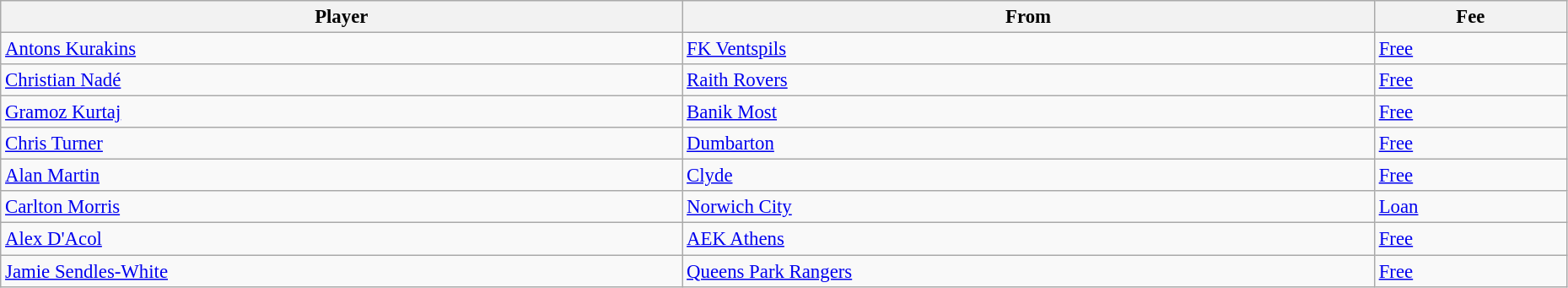<table class="wikitable" style="text-align:center; font-size:95%;width:98%; text-align:left">
<tr>
<th>Player</th>
<th>From</th>
<th>Fee</th>
</tr>
<tr>
<td> <a href='#'>Antons Kurakins</a></td>
<td> <a href='#'>FK Ventspils</a></td>
<td><a href='#'>Free</a></td>
</tr>
<tr>
<td> <a href='#'>Christian Nadé</a></td>
<td> <a href='#'>Raith Rovers</a></td>
<td><a href='#'>Free</a></td>
</tr>
<tr>
<td> <a href='#'>Gramoz Kurtaj</a></td>
<td> <a href='#'>Banik Most</a></td>
<td><a href='#'>Free</a></td>
</tr>
<tr>
<td> <a href='#'>Chris Turner</a></td>
<td> <a href='#'>Dumbarton</a></td>
<td><a href='#'>Free</a></td>
</tr>
<tr>
<td> <a href='#'>Alan Martin</a></td>
<td> <a href='#'>Clyde</a></td>
<td><a href='#'>Free</a></td>
</tr>
<tr>
<td> <a href='#'>Carlton Morris</a></td>
<td> <a href='#'>Norwich City</a></td>
<td><a href='#'>Loan</a></td>
</tr>
<tr>
<td> <a href='#'>Alex D'Acol</a></td>
<td> <a href='#'>AEK Athens</a></td>
<td><a href='#'>Free</a></td>
</tr>
<tr>
<td> <a href='#'>Jamie Sendles-White</a></td>
<td> <a href='#'>Queens Park Rangers</a></td>
<td><a href='#'>Free</a></td>
</tr>
</table>
